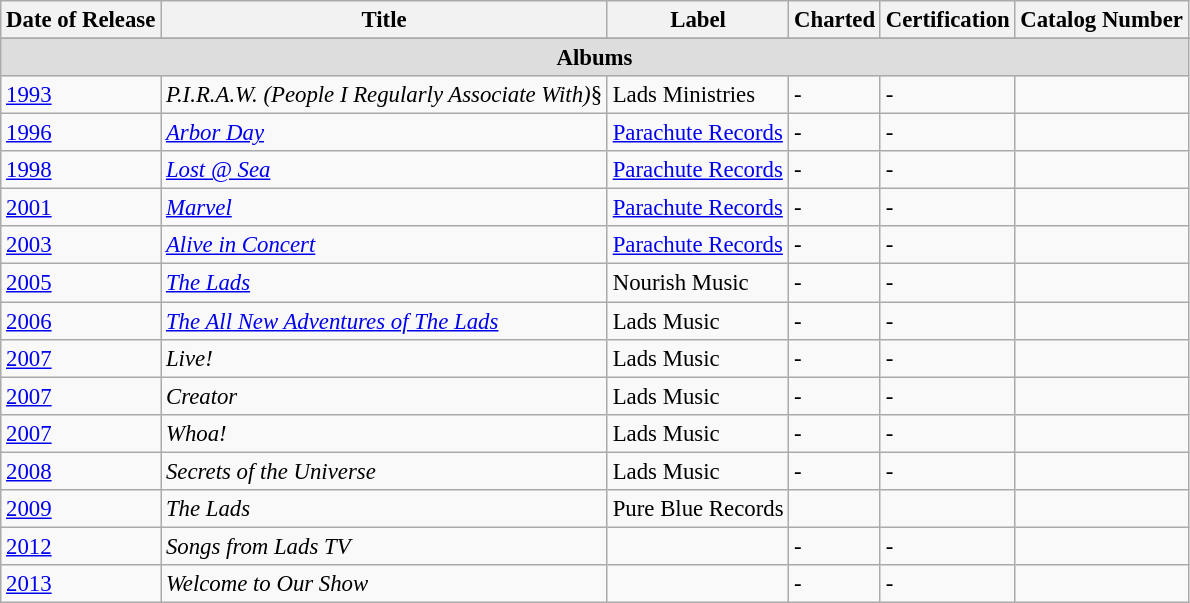<table class="wikitable" style="font-size: 95%;">
<tr>
<th>Date of Release</th>
<th>Title</th>
<th>Label</th>
<th>Charted</th>
<th>Certification</th>
<th>Catalog Number</th>
</tr>
<tr>
</tr>
<tr bgcolor="#dddddd">
<td colspan=7 align=center><strong>Albums</strong></td>
</tr>
<tr>
<td><a href='#'>1993</a></td>
<td><em>P.I.R.A.W. (People I Regularly Associate With)</em>§</td>
<td>Lads Ministries</td>
<td>-</td>
<td>-</td>
<td></td>
</tr>
<tr>
<td><a href='#'>1996</a></td>
<td><em><a href='#'>Arbor Day</a></em></td>
<td><a href='#'>Parachute Records</a></td>
<td>-</td>
<td>-</td>
<td></td>
</tr>
<tr>
<td><a href='#'>1998</a></td>
<td><em><a href='#'>Lost @ Sea</a></em></td>
<td><a href='#'>Parachute Records</a></td>
<td>-</td>
<td>-</td>
<td></td>
</tr>
<tr>
<td><a href='#'>2001</a></td>
<td><em><a href='#'>Marvel</a></em></td>
<td><a href='#'>Parachute Records</a></td>
<td>-</td>
<td>-</td>
<td></td>
</tr>
<tr>
<td><a href='#'>2003</a></td>
<td><em><a href='#'>Alive in Concert</a></em></td>
<td><a href='#'>Parachute Records</a></td>
<td>-</td>
<td>-</td>
<td></td>
</tr>
<tr>
<td><a href='#'>2005</a></td>
<td><em><a href='#'>The Lads</a></em></td>
<td>Nourish Music</td>
<td>-</td>
<td>-</td>
<td></td>
</tr>
<tr>
<td><a href='#'>2006</a></td>
<td><em><a href='#'>The All New Adventures of The Lads</a></em></td>
<td>Lads Music</td>
<td>-</td>
<td>-</td>
<td></td>
</tr>
<tr>
<td><a href='#'>2007</a></td>
<td><em>Live!</em></td>
<td>Lads Music</td>
<td>-</td>
<td>-</td>
<td></td>
</tr>
<tr>
<td><a href='#'>2007</a></td>
<td><em>Creator</em></td>
<td>Lads Music</td>
<td>-</td>
<td>-</td>
<td></td>
</tr>
<tr>
<td><a href='#'>2007</a></td>
<td><em>Whoa!</em></td>
<td>Lads Music</td>
<td>-</td>
<td>-</td>
<td></td>
</tr>
<tr>
<td><a href='#'>2008</a></td>
<td><em>Secrets of the Universe</em></td>
<td>Lads Music</td>
<td>-</td>
<td>-</td>
<td></td>
</tr>
<tr>
<td><a href='#'>2009</a></td>
<td><em>The Lads</em></td>
<td>Pure Blue Records</td>
<td></td>
<td></td>
<td></td>
</tr>
<tr>
<td><a href='#'>2012</a></td>
<td><em>Songs from Lads TV</em></td>
<td></td>
<td>-</td>
<td>-</td>
<td></td>
</tr>
<tr>
<td><a href='#'>2013</a></td>
<td><em>Welcome to Our Show</em></td>
<td></td>
<td>-</td>
<td>-</td>
<td></td>
</tr>
</table>
